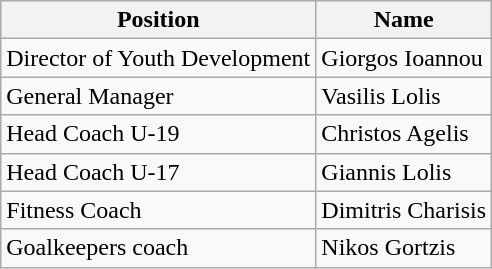<table class="wikitable">
<tr>
<th>Position</th>
<th>Name</th>
</tr>
<tr>
<td>Director of Youth Development</td>
<td>Giorgos Ioannou</td>
</tr>
<tr>
<td>General Manager</td>
<td>Vasilis Lolis</td>
</tr>
<tr>
<td>Head Coach U-19</td>
<td>Christos Agelis</td>
</tr>
<tr>
<td>Head Coach U-17</td>
<td>Giannis Lolis</td>
</tr>
<tr>
<td>Fitness Coach</td>
<td>Dimitris Charisis</td>
</tr>
<tr>
<td>Goalkeepers coach</td>
<td>Nikos Gortzis</td>
</tr>
</table>
